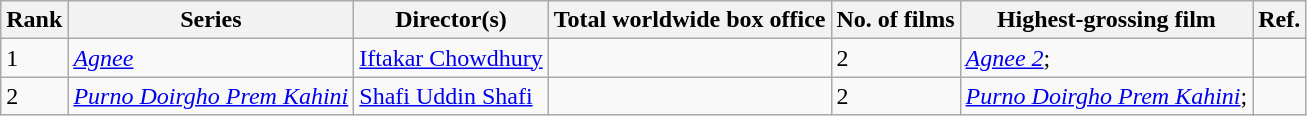<table class="wikitable">
<tr>
<th>Rank</th>
<th><strong>Series</strong></th>
<th>Director(s)</th>
<th><strong>Total worldwide box office</strong></th>
<th><strong>No. of films</strong></th>
<th><strong>Highest-grossing film</strong></th>
<th>Ref.</th>
</tr>
<tr>
<td>1</td>
<td><em><a href='#'>Agnee</a></em></td>
<td><a href='#'>Iftakar Chowdhury</a></td>
<td></td>
<td>2</td>
<td><em><a href='#'>Agnee 2</a></em>; </td>
<td></td>
</tr>
<tr>
<td>2</td>
<td><em><a href='#'>Purno Doirgho Prem Kahini</a></em></td>
<td><a href='#'>Shafi Uddin Shafi</a></td>
<td></td>
<td>2</td>
<td><em><a href='#'>Purno Doirgho Prem Kahini</a></em>; </td>
<td></td>
</tr>
</table>
